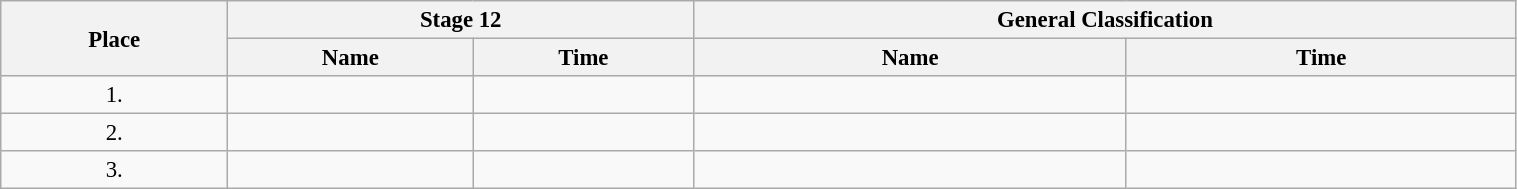<table class=wikitable style="font-size:95%" width="80%">
<tr>
<th rowspan="2">Place</th>
<th colspan="2">Stage 12</th>
<th colspan="2">General Classification</th>
</tr>
<tr>
<th>Name</th>
<th>Time</th>
<th>Name</th>
<th>Time</th>
</tr>
<tr>
<td align="center">1.</td>
<td></td>
<td></td>
<td></td>
<td></td>
</tr>
<tr>
<td align="center">2.</td>
<td></td>
<td></td>
<td></td>
<td></td>
</tr>
<tr>
<td align="center">3.</td>
<td></td>
<td></td>
<td></td>
<td></td>
</tr>
</table>
